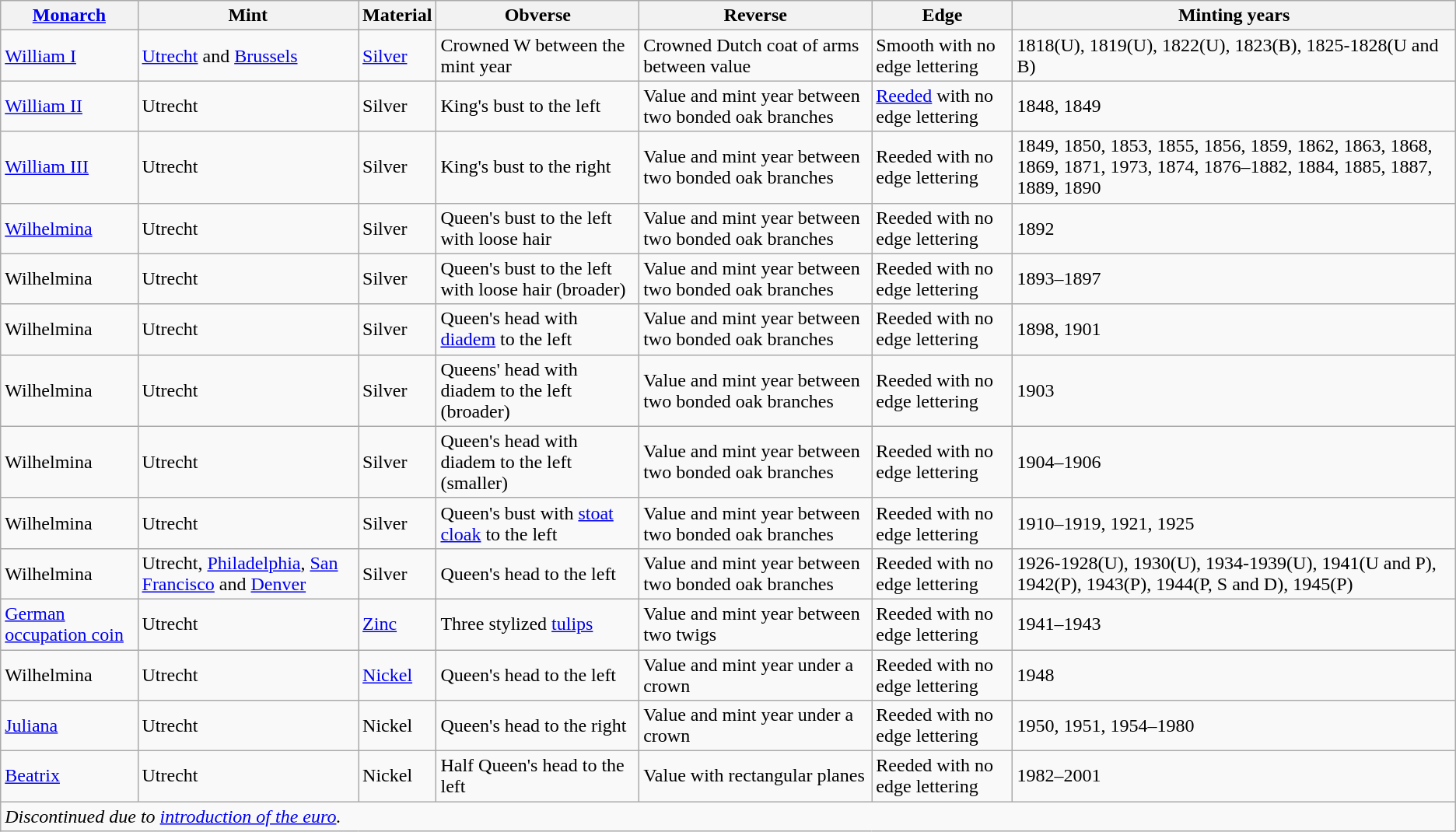<table class="wikitable">
<tr>
<th><a href='#'>Monarch</a></th>
<th>Mint</th>
<th>Material</th>
<th>Obverse</th>
<th>Reverse</th>
<th>Edge</th>
<th>Minting years</th>
</tr>
<tr>
<td><a href='#'>William I</a></td>
<td><a href='#'>Utrecht</a> and <a href='#'>Brussels</a></td>
<td><a href='#'>Silver</a></td>
<td>Crowned W between the mint year</td>
<td>Crowned Dutch coat of arms between value</td>
<td>Smooth with no edge lettering</td>
<td>1818(U), 1819(U), 1822(U), 1823(B), 1825-1828(U and B)</td>
</tr>
<tr>
<td><a href='#'>William II</a></td>
<td>Utrecht</td>
<td>Silver</td>
<td>King's bust to the left</td>
<td>Value and mint year between two bonded oak branches</td>
<td><a href='#'>Reeded</a> with no edge lettering</td>
<td>1848, 1849</td>
</tr>
<tr>
<td><a href='#'>William III</a></td>
<td>Utrecht</td>
<td>Silver</td>
<td>King's bust to the right</td>
<td>Value and mint year between two bonded oak branches</td>
<td>Reeded with no edge lettering</td>
<td>1849, 1850, 1853, 1855, 1856, 1859, 1862, 1863, 1868, 1869, 1871, 1973, 1874, 1876–1882, 1884, 1885, 1887, 1889, 1890</td>
</tr>
<tr>
<td><a href='#'>Wilhelmina</a></td>
<td>Utrecht</td>
<td>Silver</td>
<td>Queen's bust to the left with loose hair</td>
<td>Value and mint year between two bonded oak branches</td>
<td>Reeded with no edge lettering</td>
<td>1892</td>
</tr>
<tr>
<td>Wilhelmina</td>
<td>Utrecht</td>
<td>Silver</td>
<td>Queen's bust to the left with loose hair (broader)</td>
<td>Value and mint year between two bonded oak branches</td>
<td>Reeded with no edge lettering</td>
<td>1893–1897</td>
</tr>
<tr>
<td>Wilhelmina</td>
<td>Utrecht</td>
<td>Silver</td>
<td>Queen's head with <a href='#'>diadem</a> to the left</td>
<td>Value and mint year between two bonded oak branches</td>
<td>Reeded with no edge lettering</td>
<td>1898, 1901</td>
</tr>
<tr>
<td>Wilhelmina</td>
<td>Utrecht</td>
<td>Silver</td>
<td>Queens' head with diadem to the left (broader)</td>
<td>Value and mint year between two bonded oak branches</td>
<td>Reeded with no edge lettering</td>
<td>1903</td>
</tr>
<tr>
<td>Wilhelmina</td>
<td>Utrecht</td>
<td>Silver</td>
<td>Queen's head with diadem to the left (smaller)</td>
<td>Value and mint year between two bonded oak branches</td>
<td>Reeded with no edge lettering</td>
<td>1904–1906</td>
</tr>
<tr>
<td>Wilhelmina</td>
<td>Utrecht</td>
<td>Silver</td>
<td>Queen's bust with <a href='#'>stoat</a> <a href='#'>cloak</a> to the left</td>
<td>Value and mint year between two bonded oak branches</td>
<td>Reeded with no edge lettering</td>
<td>1910–1919, 1921, 1925</td>
</tr>
<tr>
<td>Wilhelmina</td>
<td>Utrecht, <a href='#'>Philadelphia</a>, <a href='#'>San Francisco</a> and <a href='#'>Denver</a></td>
<td>Silver</td>
<td>Queen's head to the left</td>
<td>Value and mint year between two bonded oak branches</td>
<td>Reeded with no edge lettering</td>
<td>1926-1928(U), 1930(U), 1934-1939(U), 1941(U and P), 1942(P), 1943(P), 1944(P, S and D), 1945(P)</td>
</tr>
<tr>
<td><a href='#'>German occupation coin</a></td>
<td>Utrecht</td>
<td><a href='#'>Zinc</a></td>
<td>Three stylized <a href='#'>tulips</a></td>
<td>Value and mint year between two twigs</td>
<td>Reeded with no edge lettering</td>
<td>1941–1943</td>
</tr>
<tr>
<td>Wilhelmina</td>
<td>Utrecht</td>
<td><a href='#'>Nickel</a></td>
<td>Queen's head to the left</td>
<td>Value and mint year under a crown</td>
<td>Reeded with no edge lettering</td>
<td>1948</td>
</tr>
<tr>
<td><a href='#'>Juliana</a></td>
<td>Utrecht</td>
<td>Nickel</td>
<td>Queen's head to the right</td>
<td>Value and mint year under a crown</td>
<td>Reeded with no edge lettering</td>
<td>1950, 1951, 1954–1980</td>
</tr>
<tr>
<td><a href='#'>Beatrix</a></td>
<td>Utrecht</td>
<td>Nickel</td>
<td>Half Queen's head to the left</td>
<td>Value with rectangular planes</td>
<td>Reeded with no edge lettering</td>
<td>1982–2001</td>
</tr>
<tr>
<td colspan=7><em>Discontinued due to <a href='#'>introduction of the euro</a>.</em></td>
</tr>
</table>
